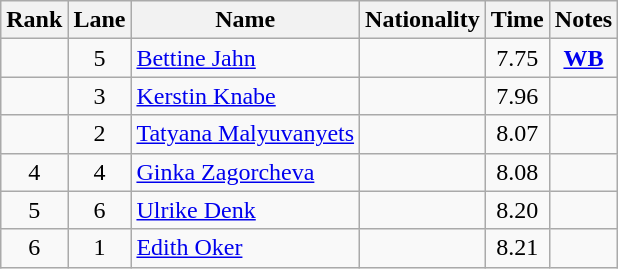<table class="wikitable sortable" style="text-align:center">
<tr>
<th>Rank</th>
<th>Lane</th>
<th>Name</th>
<th>Nationality</th>
<th>Time</th>
<th>Notes</th>
</tr>
<tr>
<td></td>
<td>5</td>
<td align="left"><a href='#'>Bettine Jahn</a></td>
<td align=left></td>
<td>7.75</td>
<td><strong><a href='#'>WB</a></strong></td>
</tr>
<tr>
<td></td>
<td>3</td>
<td align="left"><a href='#'>Kerstin Knabe</a></td>
<td align=left></td>
<td>7.96</td>
<td></td>
</tr>
<tr>
<td></td>
<td>2</td>
<td align="left"><a href='#'>Tatyana Malyuvanyets</a></td>
<td align=left></td>
<td>8.07</td>
<td></td>
</tr>
<tr>
<td>4</td>
<td>4</td>
<td align="left"><a href='#'>Ginka Zagorcheva</a></td>
<td align=left></td>
<td>8.08</td>
<td></td>
</tr>
<tr>
<td>5</td>
<td>6</td>
<td align="left"><a href='#'>Ulrike Denk</a></td>
<td align=left></td>
<td>8.20</td>
<td></td>
</tr>
<tr>
<td>6</td>
<td>1</td>
<td align="left"><a href='#'>Edith Oker</a></td>
<td align=left></td>
<td>8.21</td>
<td></td>
</tr>
</table>
